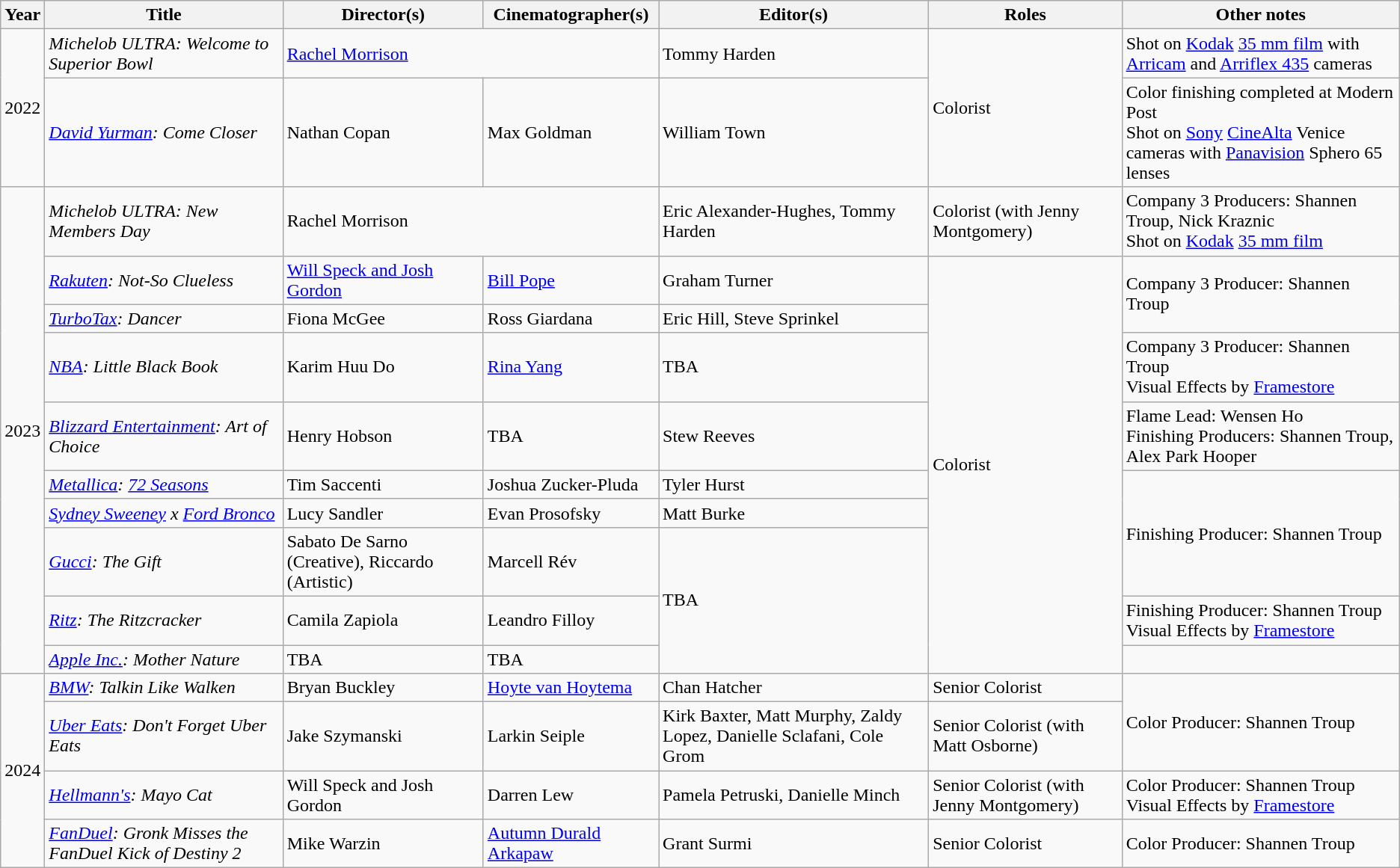<table class="wikitable">
<tr>
<th>Year</th>
<th>Title</th>
<th>Director(s)</th>
<th>Cinematographer(s)</th>
<th>Editor(s)</th>
<th>Roles</th>
<th>Other notes</th>
</tr>
<tr>
<td rowspan="2">2022</td>
<td><em>Michelob ULTRA: Welcome to Superior Bowl</em></td>
<td colspan="2"><a href='#'>Rachel Morrison</a></td>
<td>Tommy Harden</td>
<td rowspan="2">Colorist</td>
<td>Shot on <a href='#'>Kodak</a> <a href='#'>35 mm film</a> with <a href='#'>Arricam</a> and <a href='#'>Arriflex 435</a> cameras</td>
</tr>
<tr>
<td><em><a href='#'>David Yurman</a>: Come Closer</em></td>
<td>Nathan Copan</td>
<td>Max Goldman</td>
<td>William Town</td>
<td>Color finishing completed at Modern Post<br>Shot on <a href='#'>Sony</a> <a href='#'>CineAlta</a> Venice cameras with <a href='#'>Panavision</a> Sphero 65 lenses</td>
</tr>
<tr>
<td rowspan="10">2023</td>
<td><em>Michelob ULTRA: New Members Day</em></td>
<td colspan="2">Rachel Morrison</td>
<td>Eric Alexander-Hughes, Tommy Harden</td>
<td>Colorist (with Jenny Montgomery)</td>
<td>Company 3 Producers: Shannen Troup, Nick Kraznic<br>Shot on <a href='#'>Kodak</a> <a href='#'>35 mm film</a></td>
</tr>
<tr>
<td><em><a href='#'>Rakuten</a>: Not-So Clueless</em></td>
<td><a href='#'>Will Speck and Josh Gordon</a></td>
<td><a href='#'>Bill Pope</a></td>
<td>Graham Turner</td>
<td rowspan="9">Colorist</td>
<td rowspan="2">Company 3 Producer: Shannen Troup</td>
</tr>
<tr>
<td><em><a href='#'>TurboTax</a>: Dancer</em></td>
<td>Fiona McGee</td>
<td>Ross Giardana</td>
<td>Eric Hill, Steve Sprinkel</td>
</tr>
<tr>
<td><em><a href='#'>NBA</a>: Little Black Book</em></td>
<td>Karim Huu Do</td>
<td><a href='#'>Rina Yang</a></td>
<td>TBA</td>
<td>Company 3 Producer: Shannen Troup<br>Visual Effects by <a href='#'>Framestore</a></td>
</tr>
<tr>
<td><em><a href='#'>Blizzard Entertainment</a>: Art of Choice</em></td>
<td>Henry Hobson</td>
<td>TBA</td>
<td>Stew Reeves</td>
<td>Flame Lead: Wensen Ho<br>Finishing Producers: Shannen Troup, Alex Park Hooper</td>
</tr>
<tr>
<td><em><a href='#'>Metallica</a>: <a href='#'>72 Seasons</a></em></td>
<td>Tim Saccenti</td>
<td>Joshua Zucker-Pluda</td>
<td>Tyler Hurst</td>
<td rowspan="3">Finishing Producer: Shannen Troup</td>
</tr>
<tr>
<td><em><a href='#'>Sydney Sweeney</a> x <a href='#'>Ford Bronco</a></em></td>
<td>Lucy Sandler</td>
<td>Evan Prosofsky</td>
<td>Matt Burke</td>
</tr>
<tr>
<td><em><a href='#'>Gucci</a>: The Gift</em></td>
<td>Sabato De Sarno (Creative), Riccardo (Artistic)</td>
<td>Marcell Rév</td>
<td rowspan="3">TBA</td>
</tr>
<tr>
<td><em><a href='#'>Ritz</a>: The Ritzcracker</em></td>
<td>Camila Zapiola</td>
<td>Leandro Filloy</td>
<td>Finishing Producer: Shannen Troup<br>Visual Effects by <a href='#'>Framestore</a></td>
</tr>
<tr>
<td><em><a href='#'>Apple Inc.</a>: Mother Nature</em></td>
<td>TBA</td>
<td>TBA</td>
<td></td>
</tr>
<tr>
<td rowspan="4">2024</td>
<td><em><a href='#'>BMW</a>: Talkin Like Walken</em></td>
<td>Bryan Buckley</td>
<td><a href='#'>Hoyte van Hoytema</a></td>
<td>Chan Hatcher</td>
<td>Senior Colorist</td>
<td rowspan="2">Color Producer: Shannen Troup</td>
</tr>
<tr>
<td><em><a href='#'>Uber Eats</a>: Don't Forget Uber Eats</em></td>
<td>Jake Szymanski</td>
<td>Larkin Seiple</td>
<td>Kirk Baxter, Matt Murphy, Zaldy Lopez, Danielle Sclafani, Cole Grom</td>
<td>Senior Colorist (with Matt Osborne)</td>
</tr>
<tr>
<td><em><a href='#'>Hellmann's</a>: Mayo Cat</em></td>
<td>Will Speck and Josh Gordon</td>
<td>Darren Lew</td>
<td>Pamela Petruski, Danielle Minch</td>
<td>Senior Colorist (with Jenny Montgomery)</td>
<td>Color Producer: Shannen Troup<br>Visual Effects by <a href='#'>Framestore</a></td>
</tr>
<tr>
<td><em><a href='#'>FanDuel</a>: Gronk Misses the FanDuel Kick of Destiny 2</em></td>
<td>Mike Warzin</td>
<td><a href='#'>Autumn Durald Arkapaw</a></td>
<td>Grant Surmi</td>
<td>Senior Colorist</td>
<td>Color Producer: Shannen Troup</td>
</tr>
</table>
